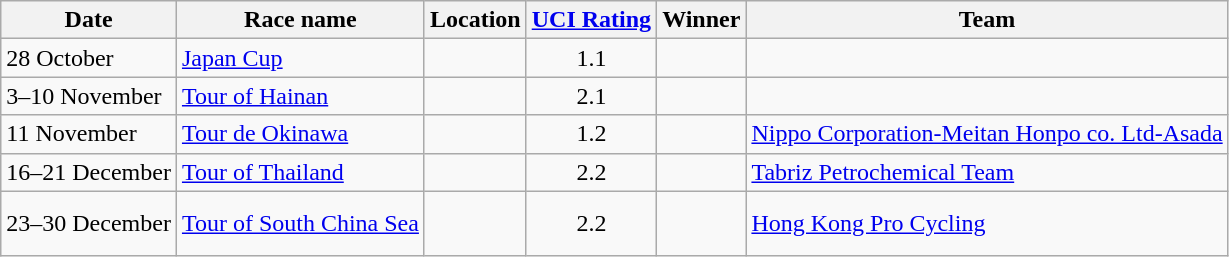<table class="wikitable sortable">
<tr>
<th>Date</th>
<th>Race name</th>
<th>Location</th>
<th><a href='#'>UCI Rating</a></th>
<th>Winner</th>
<th>Team</th>
</tr>
<tr>
<td>28 October</td>
<td><a href='#'>Japan Cup</a></td>
<td></td>
<td align=center>1.1</td>
<td></td>
<td></td>
</tr>
<tr>
<td>3–10 November</td>
<td><a href='#'>Tour of Hainan</a></td>
<td></td>
<td align=center>2.1</td>
<td></td>
<td></td>
</tr>
<tr>
<td>11 November</td>
<td><a href='#'>Tour de Okinawa</a></td>
<td></td>
<td align=center>1.2</td>
<td></td>
<td><a href='#'>Nippo Corporation-Meitan Honpo co. Ltd-Asada</a></td>
</tr>
<tr>
<td>16–21 December</td>
<td><a href='#'>Tour of Thailand</a></td>
<td></td>
<td align=center>2.2</td>
<td></td>
<td><a href='#'>Tabriz Petrochemical Team</a></td>
</tr>
<tr>
<td>23–30 December</td>
<td><a href='#'>Tour of South China Sea</a></td>
<td><br><br></td>
<td align=center>2.2</td>
<td></td>
<td><a href='#'>Hong Kong Pro Cycling</a></td>
</tr>
</table>
